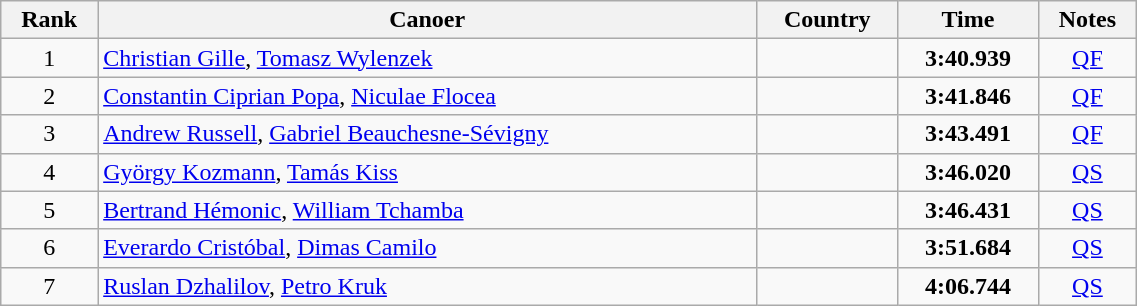<table class="wikitable sortable" width=60% style="text-align:center">
<tr>
<th>Rank</th>
<th>Canoer</th>
<th>Country</th>
<th>Time</th>
<th>Notes</th>
</tr>
<tr>
<td>1</td>
<td align=left><a href='#'>Christian Gille</a>, <a href='#'>Tomasz Wylenzek</a></td>
<td align=left></td>
<td><strong>3:40.939 </strong></td>
<td><a href='#'>QF</a></td>
</tr>
<tr>
<td>2</td>
<td align=left><a href='#'>Constantin Ciprian Popa</a>, <a href='#'>Niculae Flocea</a></td>
<td align=left></td>
<td><strong>3:41.846 </strong></td>
<td><a href='#'>QF</a></td>
</tr>
<tr>
<td>3</td>
<td align=left><a href='#'>Andrew Russell</a>, <a href='#'>Gabriel Beauchesne-Sévigny</a></td>
<td align=left></td>
<td><strong>3:43.491 </strong></td>
<td><a href='#'>QF</a></td>
</tr>
<tr>
<td>4</td>
<td align=left><a href='#'>György Kozmann</a>, <a href='#'>Tamás Kiss</a></td>
<td align=left></td>
<td><strong>3:46.020</strong></td>
<td><a href='#'>QS</a></td>
</tr>
<tr>
<td>5</td>
<td align=left><a href='#'>Bertrand Hémonic</a>, <a href='#'>William Tchamba</a></td>
<td align=left></td>
<td><strong>3:46.431 </strong></td>
<td><a href='#'>QS</a></td>
</tr>
<tr>
<td>6</td>
<td align=left><a href='#'>Everardo Cristóbal</a>, <a href='#'>Dimas Camilo</a></td>
<td align=left></td>
<td><strong>3:51.684 </strong></td>
<td><a href='#'>QS</a></td>
</tr>
<tr>
<td>7</td>
<td align=left><a href='#'>Ruslan Dzhalilov</a>, <a href='#'>Petro Kruk</a></td>
<td align=left></td>
<td><strong>4:06.744</strong></td>
<td><a href='#'>QS</a></td>
</tr>
</table>
